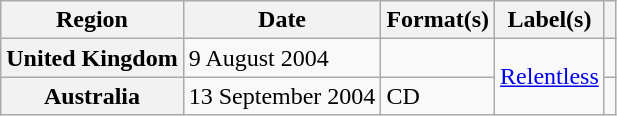<table class="wikitable plainrowheaders">
<tr>
<th scope="col">Region</th>
<th scope="col">Date</th>
<th scope="col">Format(s)</th>
<th scope="col">Label(s)</th>
<th scope="col"></th>
</tr>
<tr>
<th scope="row">United Kingdom</th>
<td>9 August 2004</td>
<td></td>
<td rowspan="2"><a href='#'>Relentless</a></td>
<td></td>
</tr>
<tr>
<th scope="row">Australia</th>
<td>13 September 2004</td>
<td>CD</td>
<td></td>
</tr>
</table>
